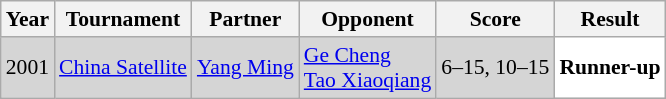<table class="sortable wikitable" style="font-size: 90%;">
<tr>
<th>Year</th>
<th>Tournament</th>
<th>Partner</th>
<th>Opponent</th>
<th>Score</th>
<th>Result</th>
</tr>
<tr style="background:#D5D5D5">
<td align="center">2001</td>
<td align="left"><a href='#'>China Satellite</a></td>
<td align="left"> <a href='#'>Yang Ming</a></td>
<td align="left"> <a href='#'>Ge Cheng</a> <br>  <a href='#'>Tao Xiaoqiang</a></td>
<td align="left">6–15, 10–15</td>
<td style="text-align:left; background:white"> <strong>Runner-up</strong></td>
</tr>
</table>
